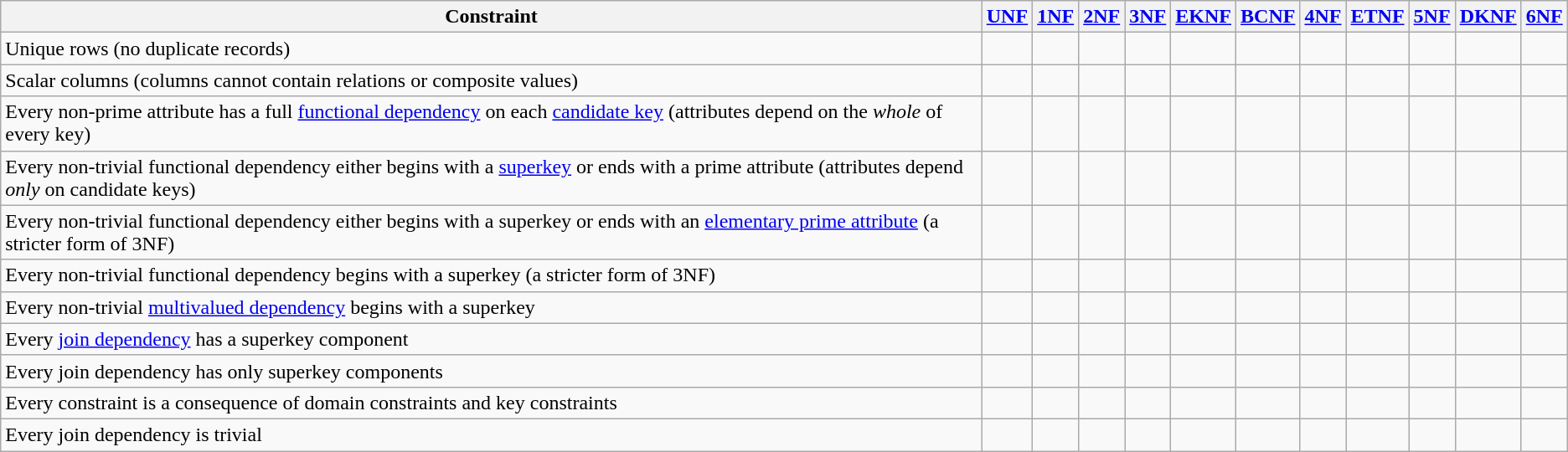<table class="wikitable">
<tr>
<th>Constraint<br><span></span></th>
<th scope="col"><a href='#'>UNF</a><br><span></span></th>
<th scope="col"><a href='#'>1NF</a> <br><span></span></th>
<th scope="col"><a href='#'>2NF</a> <br><span></span></th>
<th scope="col"><a href='#'>3NF</a> <br><span></span></th>
<th scope="col"><a href='#'>EKNF</a><br><span></span></th>
<th scope="col"><a href='#'>BCNF</a><br><span></span></th>
<th scope="col"><a href='#'>4NF</a> <br><span></span></th>
<th scope="col"><a href='#'>ETNF</a> <br><span></span></th>
<th scope="col"><a href='#'>5NF</a> <br><span></span></th>
<th scope="col"><a href='#'>DKNF</a> <br><span></span></th>
<th scope="col"><a href='#'>6NF</a> <br><span></span></th>
</tr>
<tr>
<td>Unique rows (no duplicate records)</td>
<td></td>
<td></td>
<td></td>
<td></td>
<td></td>
<td></td>
<td></td>
<td></td>
<td></td>
<td></td>
<td></td>
</tr>
<tr>
<td>Scalar columns (columns cannot contain relations or composite values)</td>
<td></td>
<td></td>
<td></td>
<td></td>
<td></td>
<td></td>
<td></td>
<td></td>
<td></td>
<td></td>
<td></td>
</tr>
<tr>
<td>Every non-prime attribute has a full <a href='#'>functional dependency</a> on each <a href='#'>candidate key</a> (attributes depend on the <em>whole</em> of every key)</td>
<td></td>
<td></td>
<td></td>
<td></td>
<td></td>
<td></td>
<td></td>
<td></td>
<td></td>
<td></td>
<td></td>
</tr>
<tr>
<td>Every non-trivial functional dependency either begins with a <a href='#'>superkey</a> or ends with a prime attribute (attributes depend <em>only</em> on candidate keys)</td>
<td></td>
<td></td>
<td></td>
<td></td>
<td></td>
<td></td>
<td></td>
<td></td>
<td></td>
<td></td>
<td></td>
</tr>
<tr>
<td>Every non-trivial functional dependency either begins with a superkey or ends with an <a href='#'>elementary prime attribute</a> (a stricter form of 3NF)</td>
<td></td>
<td></td>
<td></td>
<td></td>
<td></td>
<td></td>
<td></td>
<td></td>
<td></td>
<td></td>
<td></td>
</tr>
<tr>
<td>Every non-trivial functional dependency begins with a superkey (a stricter form of 3NF)</td>
<td></td>
<td></td>
<td></td>
<td></td>
<td></td>
<td></td>
<td></td>
<td></td>
<td></td>
<td></td>
<td></td>
</tr>
<tr>
<td>Every non-trivial <a href='#'>multivalued dependency</a> begins with a superkey</td>
<td></td>
<td></td>
<td></td>
<td></td>
<td></td>
<td></td>
<td></td>
<td></td>
<td></td>
<td></td>
<td></td>
</tr>
<tr>
<td>Every <a href='#'>join dependency</a> has a superkey component</td>
<td></td>
<td></td>
<td></td>
<td></td>
<td></td>
<td></td>
<td></td>
<td></td>
<td></td>
<td></td>
<td></td>
</tr>
<tr>
<td>Every join dependency has only superkey components</td>
<td></td>
<td></td>
<td></td>
<td></td>
<td></td>
<td></td>
<td></td>
<td></td>
<td></td>
<td></td>
<td></td>
</tr>
<tr>
<td>Every constraint is a consequence of domain constraints and key constraints</td>
<td></td>
<td></td>
<td></td>
<td></td>
<td></td>
<td></td>
<td></td>
<td></td>
<td></td>
<td></td>
<td></td>
</tr>
<tr>
<td>Every join dependency is trivial</td>
<td></td>
<td></td>
<td></td>
<td></td>
<td></td>
<td></td>
<td></td>
<td></td>
<td></td>
<td></td>
<td></td>
</tr>
</table>
